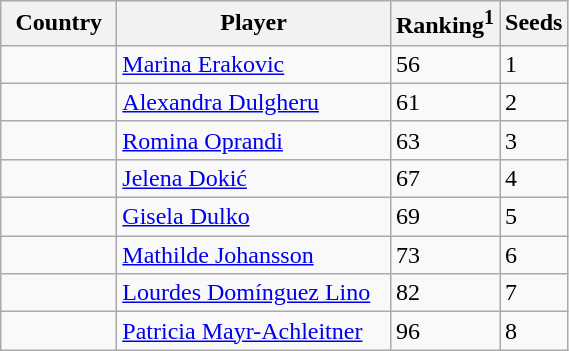<table class="sortable wikitable">
<tr>
<th width="70">Country</th>
<th width="175">Player</th>
<th>Ranking<sup>1</sup></th>
<th>Seeds</th>
</tr>
<tr>
<td></td>
<td><a href='#'>Marina Erakovic</a></td>
<td>56</td>
<td>1</td>
</tr>
<tr>
<td></td>
<td><a href='#'>Alexandra Dulgheru</a></td>
<td>61</td>
<td>2</td>
</tr>
<tr>
<td></td>
<td><a href='#'>Romina Oprandi</a></td>
<td>63</td>
<td>3</td>
</tr>
<tr>
<td></td>
<td><a href='#'>Jelena Dokić</a></td>
<td>67</td>
<td>4</td>
</tr>
<tr>
<td></td>
<td><a href='#'>Gisela Dulko</a></td>
<td>69</td>
<td>5</td>
</tr>
<tr>
<td></td>
<td><a href='#'>Mathilde Johansson</a></td>
<td>73</td>
<td>6</td>
</tr>
<tr>
<td></td>
<td><a href='#'>Lourdes Domínguez Lino</a></td>
<td>82</td>
<td>7</td>
</tr>
<tr>
<td></td>
<td><a href='#'>Patricia Mayr-Achleitner</a></td>
<td>96</td>
<td>8</td>
</tr>
</table>
